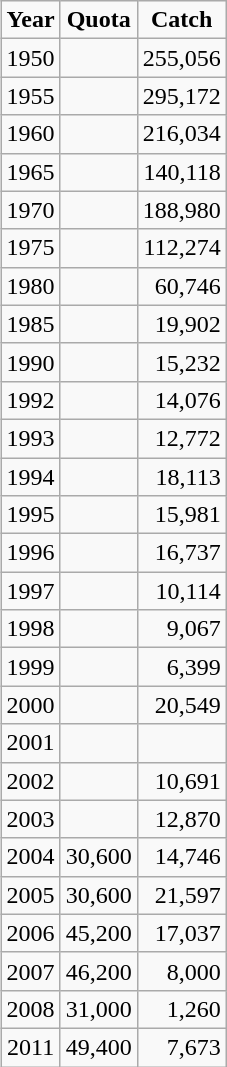<table class="wikitable" style="float:right; margin:10px">
<tr style="text-align:center;">
<td><strong>Year</strong></td>
<td><strong>Quota</strong></td>
<td><strong>Catch</strong></td>
</tr>
<tr>
<td style="text-align:center;">1950</td>
<td style="text-align:right;"></td>
<td style="text-align:right;">255,056</td>
</tr>
<tr>
<td style="text-align:center;">1955</td>
<td style="text-align:right;"></td>
<td style="text-align:right;">295,172</td>
</tr>
<tr>
<td style="text-align:center;">1960</td>
<td style="text-align:right;"></td>
<td style="text-align:right;">216,034</td>
</tr>
<tr>
<td style="text-align:center;">1965</td>
<td style="text-align:right;"></td>
<td style="text-align:right;">140,118</td>
</tr>
<tr>
<td style="text-align:center;">1970</td>
<td style="text-align:right;"></td>
<td style="text-align:right;">188,980</td>
</tr>
<tr>
<td style="text-align:center;">1975</td>
<td style="text-align:right;"></td>
<td style="text-align:right;">112,274</td>
</tr>
<tr>
<td style="text-align:center;">1980</td>
<td style="text-align:right;"></td>
<td style="text-align:right;">60,746</td>
</tr>
<tr>
<td style="text-align:center;">1985</td>
<td style="text-align:right;"></td>
<td style="text-align:right;">19,902</td>
</tr>
<tr>
<td style="text-align:center;">1990</td>
<td style="text-align:right;"></td>
<td style="text-align:right;">15,232</td>
</tr>
<tr>
<td style="text-align:center;">1992</td>
<td style="text-align:right;"></td>
<td style="text-align:right;">14,076</td>
</tr>
<tr>
<td style="text-align:center;">1993</td>
<td style="text-align:right;"></td>
<td style="text-align:right;">12,772</td>
</tr>
<tr>
<td style="text-align:center;">1994</td>
<td style="text-align:right;"></td>
<td style="text-align:right;">18,113</td>
</tr>
<tr>
<td style="text-align:center;">1995</td>
<td style="text-align:right;"></td>
<td style="text-align:right;">15,981</td>
</tr>
<tr>
<td style="text-align:center;">1996</td>
<td style="text-align:right;"></td>
<td style="text-align:right;">16,737</td>
</tr>
<tr>
<td style="text-align:center;">1997</td>
<td style="text-align:right;"></td>
<td style="text-align:right;">10,114</td>
</tr>
<tr>
<td style="text-align:center;">1998</td>
<td style="text-align:right;"></td>
<td style="text-align:right;">9,067</td>
</tr>
<tr>
<td style="text-align:center;">1999</td>
<td style="text-align:right;"></td>
<td style="text-align:right;">6,399</td>
</tr>
<tr>
<td style="text-align:center;">2000</td>
<td style="text-align:right;"></td>
<td style="text-align:right;">20,549</td>
</tr>
<tr>
<td style="text-align:center;">2001</td>
<td style="text-align:right;"></td>
<td style="text-align:right;"></td>
</tr>
<tr>
<td style="text-align:center;">2002</td>
<td style="text-align:right;"></td>
<td style="text-align:right;">10,691</td>
</tr>
<tr>
<td style="text-align:center;">2003</td>
<td style="text-align:right;"></td>
<td style="text-align:right;">12,870</td>
</tr>
<tr>
<td style="text-align:center;">2004</td>
<td style="text-align:right;">30,600</td>
<td style="text-align:right;">14,746</td>
</tr>
<tr>
<td style="text-align:center;">2005</td>
<td style="text-align:right;">30,600</td>
<td style="text-align:right;">21,597</td>
</tr>
<tr>
<td style="text-align:center;">2006</td>
<td style="text-align:right;">45,200</td>
<td style="text-align:right;">17,037</td>
</tr>
<tr>
<td style="text-align:center;">2007</td>
<td style="text-align:right;">46,200</td>
<td style="text-align:right;">8,000</td>
</tr>
<tr>
<td style="text-align:center;">2008</td>
<td style="text-align:right;">31,000</td>
<td style="text-align:right;">1,260</td>
</tr>
<tr>
<td style="text-align:center;">2011</td>
<td style="text-align:right;">49,400</td>
<td style="text-align:right;">7,673</td>
</tr>
</table>
